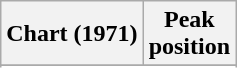<table class="wikitable sortable plainrowheaders" style="text-align:center;">
<tr>
<th scope="col">Chart (1971)</th>
<th scope="col">Peak<br>position</th>
</tr>
<tr>
</tr>
<tr>
</tr>
<tr>
</tr>
<tr>
</tr>
</table>
